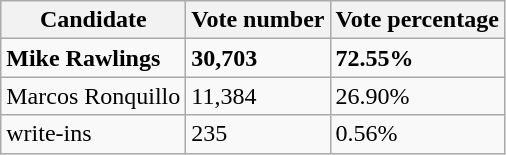<table class="wikitable">
<tr>
<th>Candidate</th>
<th>Vote number</th>
<th>Vote percentage</th>
</tr>
<tr>
<td><strong>Mike Rawlings</strong></td>
<td><strong>30,703</strong></td>
<td><strong>72.55%</strong></td>
</tr>
<tr>
<td>Marcos Ronquillo</td>
<td>11,384</td>
<td>26.90%</td>
</tr>
<tr>
<td>write-ins</td>
<td>235</td>
<td>0.56%</td>
</tr>
</table>
